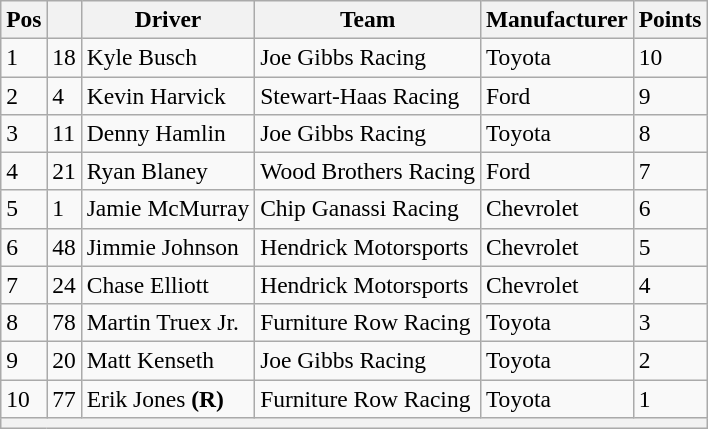<table class="wikitable" style="font-size:98%">
<tr>
<th>Pos</th>
<th></th>
<th>Driver</th>
<th>Team</th>
<th>Manufacturer</th>
<th>Points</th>
</tr>
<tr>
<td>1</td>
<td>18</td>
<td>Kyle Busch</td>
<td>Joe Gibbs Racing</td>
<td>Toyota</td>
<td>10</td>
</tr>
<tr>
<td>2</td>
<td>4</td>
<td>Kevin Harvick</td>
<td>Stewart-Haas Racing</td>
<td>Ford</td>
<td>9</td>
</tr>
<tr>
<td>3</td>
<td>11</td>
<td>Denny Hamlin</td>
<td>Joe Gibbs Racing</td>
<td>Toyota</td>
<td>8</td>
</tr>
<tr>
<td>4</td>
<td>21</td>
<td>Ryan Blaney</td>
<td>Wood Brothers Racing</td>
<td>Ford</td>
<td>7</td>
</tr>
<tr>
<td>5</td>
<td>1</td>
<td>Jamie McMurray</td>
<td>Chip Ganassi Racing</td>
<td>Chevrolet</td>
<td>6</td>
</tr>
<tr>
<td>6</td>
<td>48</td>
<td>Jimmie Johnson</td>
<td>Hendrick Motorsports</td>
<td>Chevrolet</td>
<td>5</td>
</tr>
<tr>
<td>7</td>
<td>24</td>
<td>Chase Elliott</td>
<td>Hendrick Motorsports</td>
<td>Chevrolet</td>
<td>4</td>
</tr>
<tr>
<td>8</td>
<td>78</td>
<td>Martin Truex Jr.</td>
<td>Furniture Row Racing</td>
<td>Toyota</td>
<td>3</td>
</tr>
<tr>
<td>9</td>
<td>20</td>
<td>Matt Kenseth</td>
<td>Joe Gibbs Racing</td>
<td>Toyota</td>
<td>2</td>
</tr>
<tr>
<td>10</td>
<td>77</td>
<td>Erik Jones <strong>(R)</strong></td>
<td>Furniture Row Racing</td>
<td>Toyota</td>
<td>1</td>
</tr>
<tr>
<th colspan="6"></th>
</tr>
</table>
